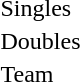<table>
<tr>
<td rowspan=2>Singles</td>
<td rowspan=2></td>
<td rowspan=2></td>
<td></td>
</tr>
<tr>
<td></td>
</tr>
<tr>
<td rowspan=2>Doubles</td>
<td rowspan=2></td>
<td rowspan=2></td>
<td></td>
</tr>
<tr>
<td></td>
</tr>
<tr>
<td rowspan=2>Team</td>
<td rowspan=2></td>
<td rowspan=2></td>
<td></td>
</tr>
<tr>
<td></td>
</tr>
</table>
